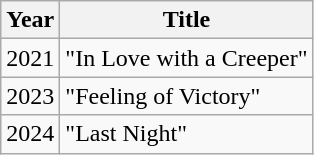<table class="wikitable sortable">
<tr>
<th>Year</th>
<th>Title</th>
</tr>
<tr>
<td>2021</td>
<td>"In Love with a Creeper"<br></td>
</tr>
<tr>
<td>2023</td>
<td>"Feeling of Victory"<br></td>
</tr>
<tr>
<td>2024</td>
<td>"Last Night"<br></td>
</tr>
</table>
